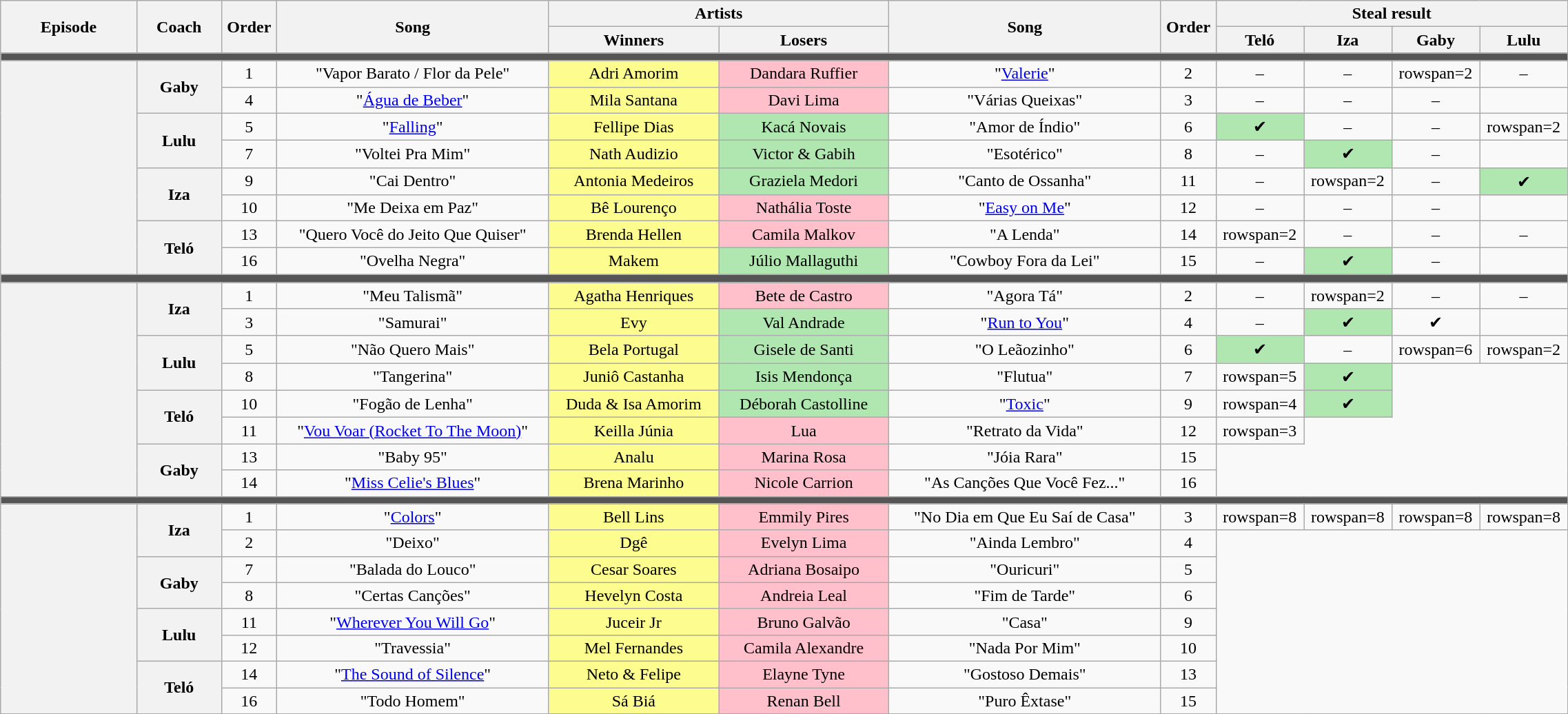<table class="wikitable" style="text-align:center; width:120%;">
<tr>
<th scope="col" width="08.0%" rowspan=2>Episode</th>
<th scope="col" width="05.0%" rowspan=2>Coach</th>
<th scope="col" width="02.5%" rowspan=2>Order</th>
<th scope="col" width="16.0%" rowspan=2>Song</th>
<th scope="col" width="20.0%" colspan=2>Artists</th>
<th scope="col" width="16.0%" rowspan=2>Song</th>
<th scope="col" width="02.5%" rowspan=2>Order</th>
<th scope="col" width="20.0%" colspan=4>Steal result</th>
</tr>
<tr>
<th scope="col" width="10%">Winners</th>
<th scope="col" width="10%">Losers</th>
<th scope="col" width="05%">Teló</th>
<th scope="col" width="05%">Iza</th>
<th scope="col" width="05%">Gaby</th>
<th scope="col" width="05%">Lulu</th>
</tr>
<tr>
<td colspan=12 bgcolor=555555></td>
</tr>
<tr>
<th rowspan=8></th>
<th rowspan=2>Gaby</th>
<td>1</td>
<td>"Vapor Barato / Flor da Pele"</td>
<td bgcolor=FDFC8F>Adri Amorim</td>
<td bgcolor=FFC0CB>Dandara Ruffier</td>
<td>"<a href='#'>Valerie</a>"</td>
<td>2</td>
<td>–</td>
<td>–</td>
<td>rowspan=2 </td>
<td>–</td>
</tr>
<tr>
<td>4</td>
<td>"<a href='#'>Água de Beber</a>"</td>
<td bgcolor=FDFC8F>Mila Santana</td>
<td bgcolor=FFC0CB>Davi Lima</td>
<td>"Várias Queixas"</td>
<td>3</td>
<td>–</td>
<td>–</td>
<td>–</td>
</tr>
<tr>
<th rowspan=2>Lulu</th>
<td>5</td>
<td>"<a href='#'>Falling</a>"</td>
<td bgcolor=FDFC8F>Fellipe Dias</td>
<td bgcolor=B0E6B0>Kacá Novais</td>
<td>"Amor de Índio"</td>
<td>6</td>
<td bgcolor=B0E6B0>✔</td>
<td>–</td>
<td>–</td>
<td>rowspan=2 </td>
</tr>
<tr>
<td>7</td>
<td>"Voltei Pra Mim"</td>
<td bgcolor=FDFC8F>Nath Audizio</td>
<td bgcolor=B0E6B0>Victor & Gabih</td>
<td>"Esotérico"</td>
<td>8</td>
<td>–</td>
<td bgcolor=B0E6B0>✔</td>
<td>–</td>
</tr>
<tr>
<th rowspan=2>Iza</th>
<td>9</td>
<td>"Cai Dentro"</td>
<td bgcolor=FDFC8F>Antonia Medeiros</td>
<td bgcolor=B0E6B0>Graziela Medori</td>
<td>"Canto de Ossanha"</td>
<td>11</td>
<td>–</td>
<td>rowspan=2 </td>
<td>–</td>
<td bgcolor=B0E6B0>✔</td>
</tr>
<tr>
<td>10</td>
<td>"Me Deixa em Paz"</td>
<td bgcolor=FDFC8F>Bê Lourenço</td>
<td bgcolor=FFC0CB>Nathália Toste</td>
<td>"<a href='#'>Easy on Me</a>"</td>
<td>12</td>
<td>–</td>
<td>–</td>
<td>–</td>
</tr>
<tr>
<th rowspan=2>Teló</th>
<td>13</td>
<td>"Quero Você do Jeito Que Quiser"</td>
<td bgcolor=FDFC8F>Brenda Hellen</td>
<td bgcolor=FFC0CB>Camila Malkov</td>
<td>"A Lenda"</td>
<td>14</td>
<td>rowspan=2 </td>
<td>–</td>
<td>–</td>
<td>–</td>
</tr>
<tr>
<td>16</td>
<td>"Ovelha Negra"</td>
<td bgcolor=FDFC8F>Makem</td>
<td bgcolor=B0E6B0>Júlio Mallaguthi</td>
<td>"Cowboy Fora da Lei"</td>
<td>15</td>
<td>–</td>
<td bgcolor=B0E6B0>✔</td>
<td>–</td>
</tr>
<tr>
<td colspan=12 bgcolor=555555></td>
</tr>
<tr>
<th rowspan=8></th>
<th rowspan=2>Iza</th>
<td>1</td>
<td>"Meu Talismã"</td>
<td bgcolor=FDFC8F>Agatha Henriques</td>
<td bgcolor=FFC0CB>Bete de Castro</td>
<td>"Agora Tá"</td>
<td>2</td>
<td>–</td>
<td>rowspan=2 </td>
<td>–</td>
<td>–</td>
</tr>
<tr>
<td>3</td>
<td>"Samurai"</td>
<td bgcolor=FDFC8F>Evy</td>
<td bgcolor=B0E6B0>Val Andrade</td>
<td>"<a href='#'>Run to You</a>"</td>
<td>4</td>
<td>–</td>
<td bgcolor=B0E6B0>✔</td>
<td>✔</td>
</tr>
<tr>
<th rowspan=2>Lulu</th>
<td>5</td>
<td>"Não Quero Mais"</td>
<td bgcolor=FDFC8F>Bela Portugal</td>
<td bgcolor=B0E6B0>Gisele de Santi</td>
<td>"O Leãozinho"</td>
<td>6</td>
<td bgcolor=B0E6B0>✔</td>
<td>–</td>
<td>rowspan=6 </td>
<td>rowspan=2 </td>
</tr>
<tr>
<td>8</td>
<td>"Tangerina"</td>
<td bgcolor=FDFC8F>Juniô Castanha</td>
<td bgcolor=B0E6B0>Isis Mendonça</td>
<td>"Flutua"</td>
<td>7</td>
<td>rowspan=5 </td>
<td bgcolor=B0E6B0>✔</td>
</tr>
<tr>
<th rowspan=2>Teló</th>
<td>10</td>
<td>"Fogão de Lenha"</td>
<td bgcolor=FDFC8F>Duda & Isa Amorim</td>
<td bgcolor=B0E6B0>Déborah Castolline</td>
<td>"<a href='#'>Toxic</a>"</td>
<td>9</td>
<td>rowspan=4 </td>
<td bgcolor=B0E6B0>✔</td>
</tr>
<tr>
<td>11</td>
<td>"<a href='#'>Vou Voar (Rocket To The Moon)</a>"</td>
<td bgcolor=FDFC8F>Keilla Júnia</td>
<td bgcolor=FFC0CB>Lua</td>
<td>"Retrato da Vida"</td>
<td>12</td>
<td>rowspan=3 </td>
</tr>
<tr>
<th rowspan=2>Gaby</th>
<td>13</td>
<td>"Baby 95"</td>
<td bgcolor=FDFC8F>Analu</td>
<td bgcolor=FFC0CB>Marina Rosa</td>
<td>"Jóia Rara"</td>
<td>15</td>
</tr>
<tr>
<td>14</td>
<td>"<a href='#'>Miss Celie's Blues</a>"</td>
<td bgcolor=FDFC8F>Brena Marinho</td>
<td bgcolor=FFC0CB>Nicole Carrion</td>
<td>"As Canções Que Você Fez..."</td>
<td>16</td>
</tr>
<tr>
<td colspan=12 bgcolor=555555></td>
</tr>
<tr>
<th rowspan=8></th>
<th rowspan=2>Iza</th>
<td>1</td>
<td>"<a href='#'>Colors</a>"</td>
<td bgcolor=FDFC8F>Bell Lins</td>
<td bgcolor=FFC0CB>Emmily Pires</td>
<td>"No Dia em Que Eu Saí de Casa"</td>
<td>3</td>
<td>rowspan=8 </td>
<td>rowspan=8 </td>
<td>rowspan=8 </td>
<td>rowspan=8 </td>
</tr>
<tr>
<td>2</td>
<td>"Deixo"</td>
<td bgcolor=FDFC8F>Dgê</td>
<td bgcolor=FFC0CB>Evelyn Lima</td>
<td>"Ainda Lembro"</td>
<td>4</td>
</tr>
<tr>
<th rowspan=2>Gaby</th>
<td>7</td>
<td>"Balada do Louco"</td>
<td bgcolor=FDFC8F>Cesar Soares</td>
<td bgcolor=FFC0CB>Adriana Bosaipo</td>
<td>"Ouricuri"</td>
<td>5</td>
</tr>
<tr>
<td>8</td>
<td>"Certas Canções"</td>
<td bgcolor=FDFC8F>Hevelyn Costa</td>
<td bgcolor=FFC0CB>Andreia Leal</td>
<td>"Fim de Tarde"</td>
<td>6</td>
</tr>
<tr>
<th rowspan=2>Lulu</th>
<td>11</td>
<td>"<a href='#'>Wherever You Will Go</a>"</td>
<td bgcolor=FDFC8F>Juceir Jr</td>
<td bgcolor=FFC0CB>Bruno Galvão</td>
<td>"Casa"</td>
<td>9</td>
</tr>
<tr>
<td>12</td>
<td>"Travessia"</td>
<td bgcolor=FDFC8F>Mel Fernandes</td>
<td bgcolor=FFC0CB>Camila Alexandre</td>
<td>"Nada Por Mim"</td>
<td>10</td>
</tr>
<tr>
<th rowspan=2>Teló</th>
<td>14</td>
<td>"<a href='#'>The Sound of Silence</a>"</td>
<td bgcolor=FDFC8F>Neto & Felipe</td>
<td bgcolor=FFC0CB>Elayne Tyne</td>
<td>"Gostoso Demais"</td>
<td>13</td>
</tr>
<tr>
<td>16</td>
<td>"Todo Homem"</td>
<td bgcolor=FDFC8F>Sá Biá</td>
<td bgcolor=FFC0CB>Renan Bell</td>
<td>"Puro Êxtase"</td>
<td>15</td>
</tr>
<tr>
</tr>
</table>
